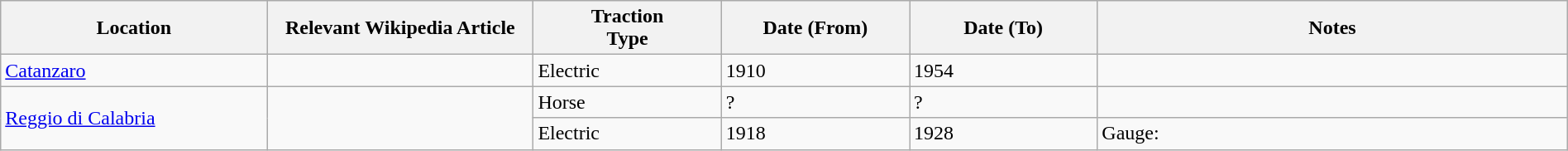<table class="wikitable" style="width:100%;">
<tr>
<th style="width:17%;">Location</th>
<th style="width:17%;">Relevant Wikipedia Article</th>
<th style="width:12%;">Traction<br>Type</th>
<th style="width:12%;">Date (From)</th>
<th style="width:12%;">Date (To)</th>
<th style="width:30%;">Notes</th>
</tr>
<tr>
<td><a href='#'>Catanzaro</a></td>
<td> </td>
<td>Electric</td>
<td>1910</td>
<td>1954</td>
<td> </td>
</tr>
<tr>
<td rowspan="2"><a href='#'>Reggio di Calabria</a></td>
<td rowspan="2"> </td>
<td>Horse</td>
<td>?</td>
<td>?</td>
<td> </td>
</tr>
<tr>
<td>Electric</td>
<td>1918</td>
<td>1928</td>
<td>Gauge: </td>
</tr>
</table>
